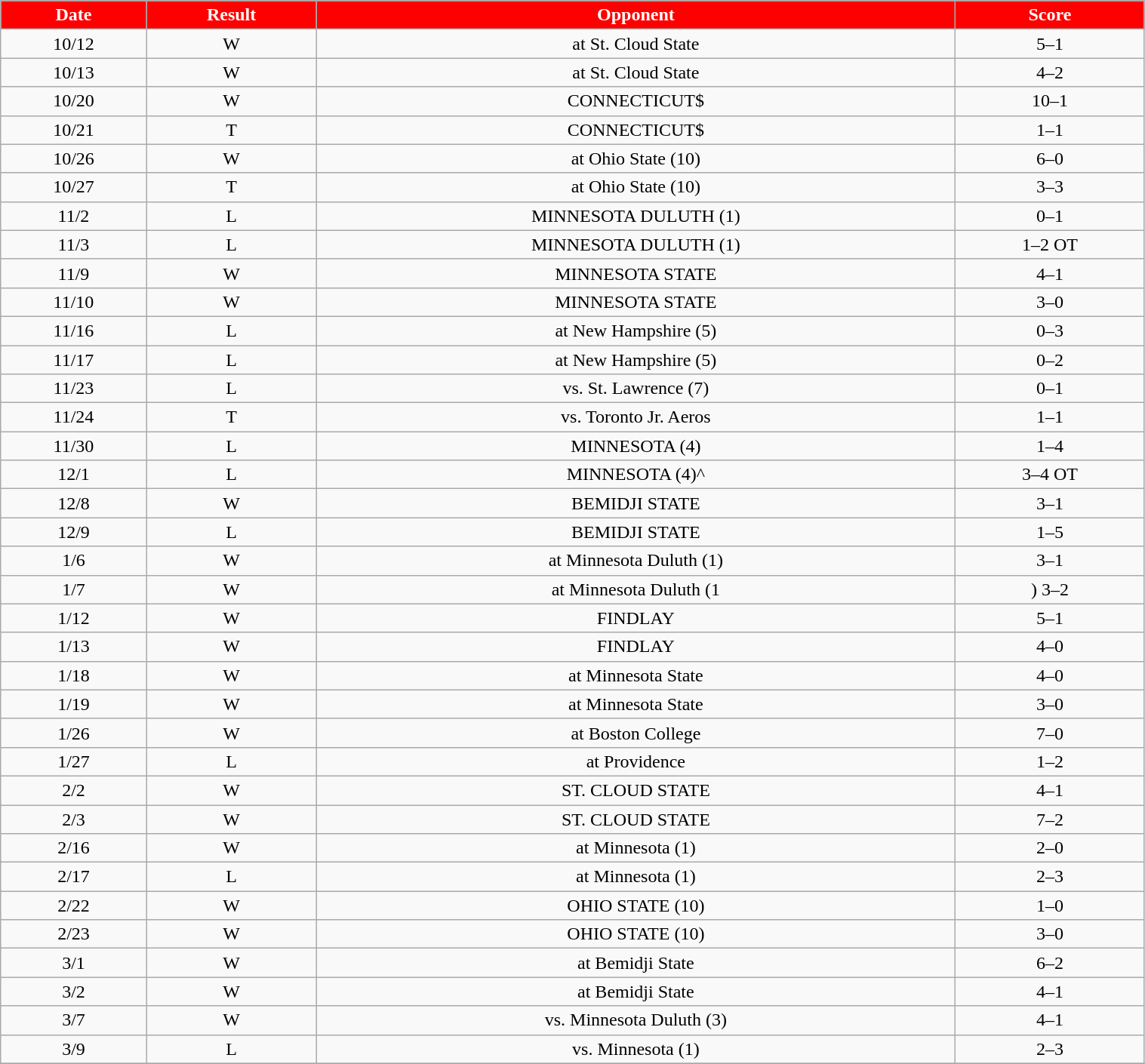<table class="wikitable" width="80%">
<tr align="center"  style=" background:red; color:#FFFFFF; ">
<td><strong>Date</strong></td>
<td><strong>Result</strong></td>
<td><strong>Opponent</strong></td>
<td><strong>Score</strong></td>
</tr>
<tr align="center" bgcolor="">
<td>10/12</td>
<td>W</td>
<td>at St. Cloud State</td>
<td>5–1</td>
</tr>
<tr align="center" bgcolor="">
<td>10/13</td>
<td>W</td>
<td>at St. Cloud State</td>
<td>4–2</td>
</tr>
<tr align="center" bgcolor="">
<td>10/20</td>
<td>W</td>
<td>CONNECTICUT$</td>
<td>10–1</td>
</tr>
<tr align="center" bgcolor="">
<td>10/21</td>
<td>T</td>
<td>CONNECTICUT$</td>
<td>1–1</td>
</tr>
<tr align="center" bgcolor="">
<td>10/26</td>
<td>W</td>
<td>at Ohio State (10)</td>
<td>6–0</td>
</tr>
<tr align="center" bgcolor="">
<td>10/27</td>
<td>T</td>
<td>at Ohio State (10)</td>
<td>3–3</td>
</tr>
<tr align="center" bgcolor="">
<td>11/2</td>
<td>L</td>
<td>MINNESOTA DULUTH (1)</td>
<td>0–1</td>
</tr>
<tr align="center" bgcolor="">
<td>11/3</td>
<td>L</td>
<td>MINNESOTA DULUTH (1)</td>
<td>1–2 OT</td>
</tr>
<tr align="center" bgcolor="">
<td>11/9</td>
<td>W</td>
<td>MINNESOTA STATE</td>
<td>4–1</td>
</tr>
<tr align="center" bgcolor="">
<td>11/10</td>
<td>W</td>
<td>MINNESOTA STATE</td>
<td>3–0</td>
</tr>
<tr align="center" bgcolor="">
<td>11/16</td>
<td>L</td>
<td>at New Hampshire (5)</td>
<td>0–3</td>
</tr>
<tr align="center" bgcolor="">
<td>11/17</td>
<td>L</td>
<td>at New Hampshire (5)</td>
<td>0–2</td>
</tr>
<tr align="center" bgcolor="">
<td>11/23</td>
<td>L</td>
<td>vs. St. Lawrence (7)</td>
<td>0–1</td>
</tr>
<tr align="center" bgcolor="">
<td>11/24</td>
<td>T</td>
<td>vs. Toronto Jr. Aeros</td>
<td>1–1</td>
</tr>
<tr align="center" bgcolor="">
<td>11/30</td>
<td>L</td>
<td>MINNESOTA (4)</td>
<td>1–4</td>
</tr>
<tr align="center" bgcolor="">
<td>12/1</td>
<td>L</td>
<td>MINNESOTA (4)^</td>
<td>3–4 OT</td>
</tr>
<tr align="center" bgcolor="">
<td>12/8</td>
<td>W</td>
<td>BEMIDJI STATE</td>
<td>3–1</td>
</tr>
<tr align="center" bgcolor="">
<td>12/9</td>
<td>L</td>
<td>BEMIDJI STATE</td>
<td>1–5</td>
</tr>
<tr align="center" bgcolor="">
<td>1/6</td>
<td>W</td>
<td>at Minnesota Duluth (1)</td>
<td>3–1</td>
</tr>
<tr align="center" bgcolor="">
<td>1/7</td>
<td>W</td>
<td>at Minnesota Duluth (1</td>
<td>) 3–2</td>
</tr>
<tr align="center" bgcolor="">
<td>1/12</td>
<td>W</td>
<td>FINDLAY</td>
<td>5–1</td>
</tr>
<tr align="center" bgcolor="">
<td>1/13</td>
<td>W</td>
<td>FINDLAY</td>
<td>4–0</td>
</tr>
<tr align="center" bgcolor="">
<td>1/18</td>
<td>W</td>
<td>at Minnesota State</td>
<td>4–0</td>
</tr>
<tr align="center" bgcolor="">
<td>1/19</td>
<td>W</td>
<td>at Minnesota State</td>
<td>3–0</td>
</tr>
<tr align="center" bgcolor="">
<td>1/26</td>
<td>W</td>
<td>at Boston College</td>
<td>7–0</td>
</tr>
<tr align="center" bgcolor="">
<td>1/27</td>
<td>L</td>
<td>at Providence</td>
<td>1–2</td>
</tr>
<tr align="center" bgcolor="">
<td>2/2</td>
<td>W</td>
<td>ST. CLOUD STATE</td>
<td>4–1</td>
</tr>
<tr align="center" bgcolor="">
<td>2/3</td>
<td>W</td>
<td>ST. CLOUD STATE</td>
<td>7–2</td>
</tr>
<tr align="center" bgcolor="">
<td>2/16</td>
<td>W</td>
<td>at Minnesota (1)</td>
<td>2–0</td>
</tr>
<tr align="center" bgcolor="">
<td>2/17</td>
<td>L</td>
<td>at Minnesota (1)</td>
<td>2–3</td>
</tr>
<tr align="center" bgcolor="">
<td>2/22</td>
<td>W</td>
<td>OHIO STATE (10)</td>
<td>1–0</td>
</tr>
<tr align="center" bgcolor="">
<td>2/23</td>
<td>W</td>
<td>OHIO STATE (10)</td>
<td>3–0</td>
</tr>
<tr align="center" bgcolor="">
<td>3/1</td>
<td>W</td>
<td>at Bemidji State</td>
<td>6–2</td>
</tr>
<tr align="center" bgcolor="">
<td>3/2</td>
<td>W</td>
<td>at Bemidji State</td>
<td>4–1</td>
</tr>
<tr align="center" bgcolor="">
<td>3/7</td>
<td>W</td>
<td>vs. Minnesota Duluth (3)</td>
<td>4–1</td>
</tr>
<tr align="center" bgcolor="">
<td>3/9</td>
<td>L</td>
<td>vs. Minnesota (1)</td>
<td>2–3</td>
</tr>
<tr align="center" bgcolor="">
</tr>
</table>
